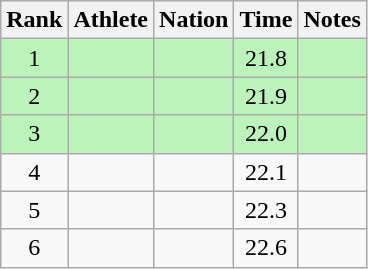<table class="wikitable sortable" style="text-align:center">
<tr>
<th>Rank</th>
<th>Athlete</th>
<th>Nation</th>
<th>Time</th>
<th>Notes</th>
</tr>
<tr style="background:#bbf3bb;">
<td>1</td>
<td align=left></td>
<td align=left></td>
<td>21.8</td>
<td></td>
</tr>
<tr style="background:#bbf3bb;">
<td>2</td>
<td align=left></td>
<td align=left></td>
<td>21.9</td>
<td></td>
</tr>
<tr style="background:#bbf3bb;">
<td>3</td>
<td align=left></td>
<td align=left></td>
<td>22.0</td>
<td></td>
</tr>
<tr>
<td>4</td>
<td align=left></td>
<td align=left></td>
<td>22.1</td>
<td></td>
</tr>
<tr>
<td>5</td>
<td align=left></td>
<td align=left></td>
<td>22.3</td>
<td></td>
</tr>
<tr>
<td>6</td>
<td align=left></td>
<td align=left></td>
<td>22.6</td>
<td></td>
</tr>
</table>
